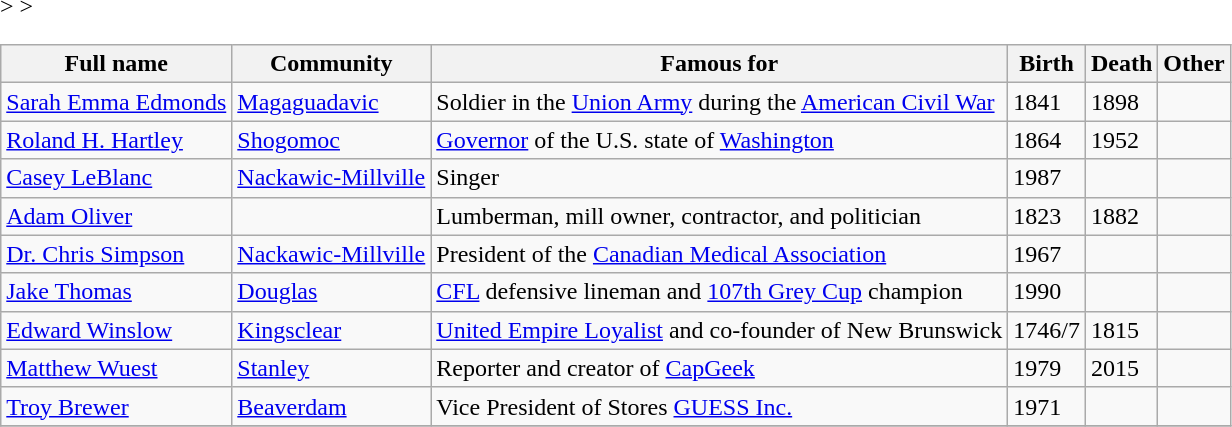<table class="wikitable sortable"<onlyinclude>>
<tr>
<th>Full name</th>
<th>Community</th>
<th>Famous for</th>
<th>Birth</th>
<th>Death</th>
<th>Other</th>
</tr>
<tr>
<td><a href='#'>Sarah Emma Edmonds</a></td>
<td><a href='#'>Magaguadavic</a></td>
<td>Soldier in the <a href='#'>Union Army</a> during the <a href='#'>American Civil War</a></td>
<td>1841</td>
<td>1898</td>
<td></td>
</tr>
<tr>
<td><a href='#'>Roland H. Hartley</a></td>
<td><a href='#'>Shogomoc</a></td>
<td><a href='#'>Governor</a> of the U.S. state of <a href='#'>Washington</a></td>
<td>1864</td>
<td>1952</td>
<td></td>
</tr>
<tr>
<td><a href='#'>Casey LeBlanc</a></td>
<td><a href='#'>Nackawic-Millville</a></td>
<td>Singer</td>
<td>1987</td>
<td></td>
<td></td>
</tr>
<tr>
<td><a href='#'>Adam Oliver</a></td>
<td></td>
<td>Lumberman, mill owner, contractor, and politician</td>
<td>1823</td>
<td>1882</td>
<td></td>
</tr>
<tr>
<td><a href='#'>Dr. Chris Simpson</a></td>
<td><a href='#'>Nackawic-Millville</a></td>
<td>President of the <a href='#'>Canadian Medical Association</a></td>
<td>1967</td>
<td></td>
<td></td>
</tr>
<tr>
<td><a href='#'>Jake Thomas</a></td>
<td><a href='#'>Douglas</a></td>
<td><a href='#'>CFL</a> defensive lineman and <a href='#'>107th Grey Cup</a> champion</td>
<td>1990</td>
<td></td>
</tr>
<tr>
<td><a href='#'>Edward Winslow</a></td>
<td><a href='#'>Kingsclear</a></td>
<td><a href='#'>United Empire Loyalist</a> and co-founder of New Brunswick</td>
<td>1746/7</td>
<td>1815</td>
<td></td>
</tr>
<tr>
<td><a href='#'>Matthew Wuest</a></td>
<td><a href='#'>Stanley</a></td>
<td>Reporter and creator of <a href='#'>CapGeek</a></td>
<td>1979</td>
<td>2015</td>
<td></td>
</tr>
<tr>
<td><a href='#'>Troy Brewer</a></td>
<td><a href='#'>Beaverdam</a></td>
<td>Vice President of Stores <a href='#'>GUESS Inc.</a></td>
<td>1971</td>
<td></td>
<td></td>
</tr>
<tr </onlyinclude>>
</tr>
</table>
